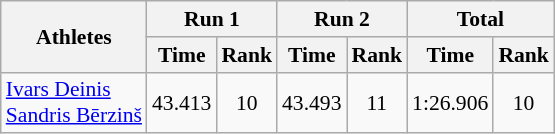<table class="wikitable" border="1" style="font-size:90%">
<tr>
<th rowspan="2">Athletes</th>
<th colspan="2">Run 1</th>
<th colspan="2">Run 2</th>
<th colspan="2">Total</th>
</tr>
<tr>
<th>Time</th>
<th>Rank</th>
<th>Time</th>
<th>Rank</th>
<th>Time</th>
<th>Rank</th>
</tr>
<tr>
<td><a href='#'>Ivars Deinis</a><br><a href='#'>Sandris Bērzinš</a></td>
<td align="center">43.413</td>
<td align="center">10</td>
<td align="center">43.493</td>
<td align="center">11</td>
<td align="center">1:26.906</td>
<td align="center">10</td>
</tr>
</table>
